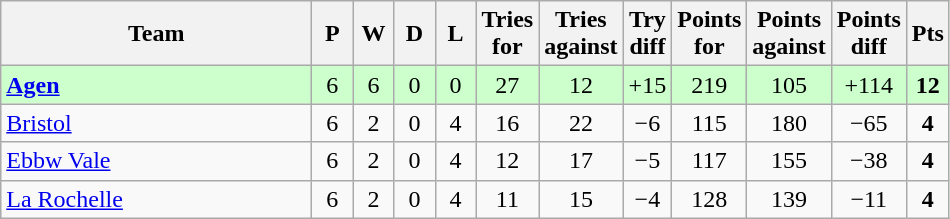<table class="wikitable" style="text-align: center;">
<tr>
<th width="200">Team</th>
<th width="20">P</th>
<th width="20">W</th>
<th width="20">D</th>
<th width="20">L</th>
<th width="20">Tries for</th>
<th width="20">Tries against</th>
<th width="20">Try diff</th>
<th width="20">Points for</th>
<th width="20">Points against</th>
<th width="25">Points diff</th>
<th width="20">Pts</th>
</tr>
<tr bgcolor="#ccffcc">
<td align="left"> <strong><a href='#'>Agen</a></strong></td>
<td>6</td>
<td>6</td>
<td>0</td>
<td>0</td>
<td>27</td>
<td>12</td>
<td>+15</td>
<td>219</td>
<td>105</td>
<td>+114</td>
<td><strong>12</strong></td>
</tr>
<tr>
<td align="left"> <a href='#'>Bristol</a></td>
<td>6</td>
<td>2</td>
<td>0</td>
<td>4</td>
<td>16</td>
<td>22</td>
<td>−6</td>
<td>115</td>
<td>180</td>
<td>−65</td>
<td><strong>4</strong></td>
</tr>
<tr>
<td align="left"> <a href='#'>Ebbw Vale</a></td>
<td>6</td>
<td>2</td>
<td>0</td>
<td>4</td>
<td>12</td>
<td>17</td>
<td>−5</td>
<td>117</td>
<td>155</td>
<td>−38</td>
<td><strong>4</strong></td>
</tr>
<tr>
<td align="left"> <a href='#'>La Rochelle</a></td>
<td>6</td>
<td>2</td>
<td>0</td>
<td>4</td>
<td>11</td>
<td>15</td>
<td>−4</td>
<td>128</td>
<td>139</td>
<td>−11</td>
<td><strong>4</strong></td>
</tr>
</table>
